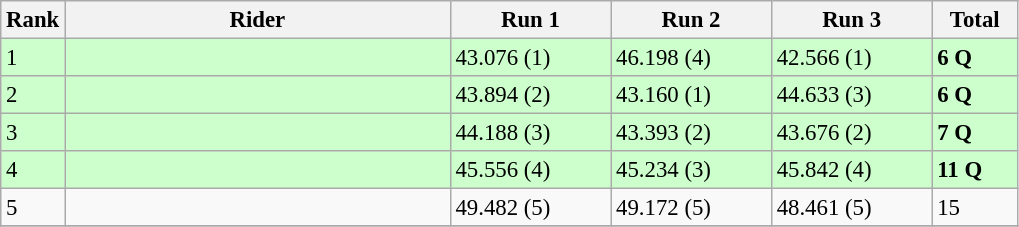<table class="wikitable" style="font-size:95%" style="text-align:center">
<tr>
<th>Rank</th>
<th width=250>Rider</th>
<th width=100>Run 1</th>
<th width=100>Run 2</th>
<th width=100>Run 3</th>
<th width=50>Total</th>
</tr>
<tr bgcolor=ccffcc>
<td>1</td>
<td align=left></td>
<td>43.076 (1)</td>
<td>46.198 (4)</td>
<td>42.566 (1)</td>
<td><strong>6 Q</strong></td>
</tr>
<tr bgcolor=ccffcc>
<td>2</td>
<td align=left></td>
<td>43.894 (2)</td>
<td>43.160 (1)</td>
<td>44.633 (3)</td>
<td><strong>6 Q</strong></td>
</tr>
<tr bgcolor=ccffcc>
<td>3</td>
<td align=left></td>
<td>44.188 (3)</td>
<td>43.393 (2)</td>
<td>43.676 (2)</td>
<td><strong>7 Q</strong></td>
</tr>
<tr bgcolor=ccffcc>
<td>4</td>
<td align=left></td>
<td>45.556 (4)</td>
<td>45.234 (3)</td>
<td>45.842 (4)</td>
<td><strong>11 Q</strong></td>
</tr>
<tr>
<td>5</td>
<td align=left></td>
<td>49.482 (5)</td>
<td>49.172 (5)</td>
<td>48.461 (5)</td>
<td>15</td>
</tr>
<tr>
</tr>
</table>
